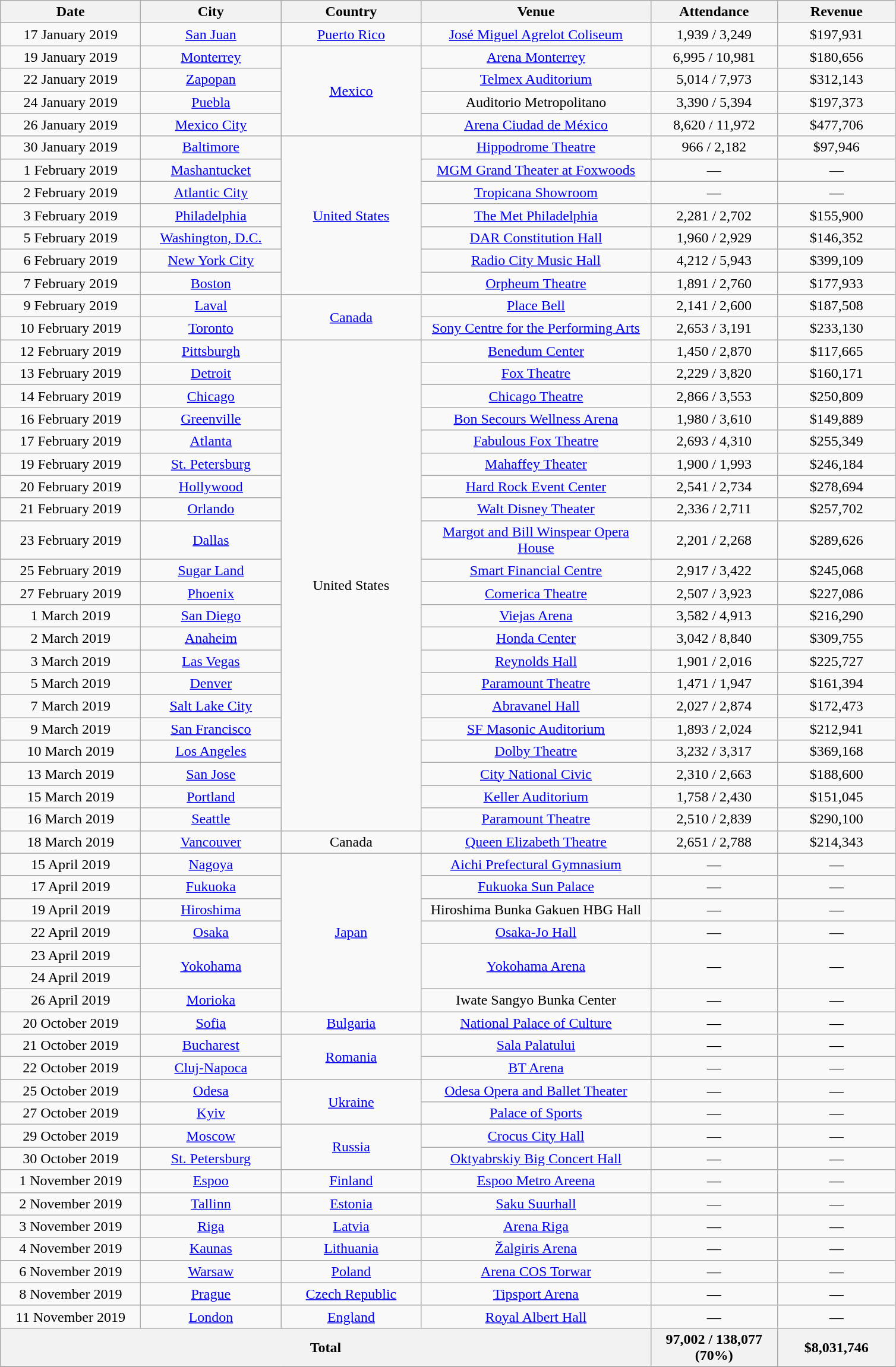<table class="wikitable" style="text-align:center;">
<tr>
<th width="150">Date</th>
<th width="150">City</th>
<th width="150">Country</th>
<th width="250">Venue</th>
<th width="135">Attendance</th>
<th width="125">Revenue</th>
</tr>
<tr>
<td>17 January 2019</td>
<td><a href='#'>San Juan</a></td>
<td><a href='#'>Puerto Rico</a></td>
<td><a href='#'>José Miguel Agrelot Coliseum</a></td>
<td>1,939 / 3,249</td>
<td>$197,931</td>
</tr>
<tr>
<td>19 January 2019</td>
<td><a href='#'>Monterrey</a></td>
<td rowspan="4"><a href='#'>Mexico</a></td>
<td><a href='#'>Arena Monterrey</a></td>
<td>6,995 / 10,981</td>
<td>$180,656</td>
</tr>
<tr>
<td>22 January 2019</td>
<td><a href='#'>Zapopan</a></td>
<td><a href='#'>Telmex Auditorium</a></td>
<td>5,014 / 7,973</td>
<td>$312,143</td>
</tr>
<tr>
<td>24 January 2019</td>
<td><a href='#'>Puebla</a></td>
<td>Auditorio Metropolitano</td>
<td>3,390 / 5,394</td>
<td>$197,373</td>
</tr>
<tr>
<td>26 January 2019</td>
<td><a href='#'>Mexico City</a></td>
<td><a href='#'>Arena Ciudad de México</a></td>
<td>8,620 / 11,972</td>
<td>$477,706</td>
</tr>
<tr>
<td>30 January 2019</td>
<td><a href='#'>Baltimore</a></td>
<td rowspan="7"><a href='#'>United States</a></td>
<td><a href='#'>Hippodrome Theatre</a></td>
<td>966 / 2,182</td>
<td>$97,946</td>
</tr>
<tr>
<td>1 February 2019</td>
<td><a href='#'>Mashantucket</a></td>
<td><a href='#'>MGM Grand Theater at Foxwoods</a></td>
<td>—</td>
<td>—</td>
</tr>
<tr>
<td>2 February 2019</td>
<td><a href='#'>Atlantic City</a></td>
<td><a href='#'>Tropicana Showroom</a></td>
<td>—</td>
<td>—</td>
</tr>
<tr>
<td>3 February 2019</td>
<td><a href='#'>Philadelphia</a></td>
<td><a href='#'>The Met Philadelphia</a></td>
<td>2,281 / 2,702</td>
<td>$155,900</td>
</tr>
<tr>
<td>5 February 2019</td>
<td><a href='#'>Washington, D.C.</a></td>
<td><a href='#'>DAR Constitution Hall</a></td>
<td>1,960 / 2,929</td>
<td>$146,352</td>
</tr>
<tr>
<td>6 February 2019</td>
<td><a href='#'>New York City</a></td>
<td><a href='#'>Radio City Music Hall</a></td>
<td>4,212 / 5,943</td>
<td>$399,109</td>
</tr>
<tr>
<td>7 February 2019</td>
<td><a href='#'>Boston</a></td>
<td><a href='#'>Orpheum Theatre</a></td>
<td>1,891 / 2,760</td>
<td>$177,933</td>
</tr>
<tr>
<td>9 February 2019</td>
<td><a href='#'>Laval</a></td>
<td rowspan="2"><a href='#'>Canada</a></td>
<td><a href='#'>Place Bell</a></td>
<td>2,141 / 2,600</td>
<td>$187,508</td>
</tr>
<tr>
<td>10 February 2019</td>
<td><a href='#'>Toronto</a></td>
<td><a href='#'>Sony Centre for the Performing Arts</a></td>
<td>2,653 / 3,191</td>
<td>$233,130</td>
</tr>
<tr>
<td>12 February 2019</td>
<td><a href='#'>Pittsburgh</a></td>
<td rowspan="21">United States</td>
<td><a href='#'>Benedum Center</a></td>
<td>1,450 / 2,870</td>
<td>$117,665</td>
</tr>
<tr>
<td>13 February 2019</td>
<td><a href='#'>Detroit</a></td>
<td><a href='#'>Fox Theatre</a></td>
<td>2,229 / 3,820</td>
<td>$160,171</td>
</tr>
<tr>
<td>14 February 2019</td>
<td><a href='#'>Chicago</a></td>
<td><a href='#'>Chicago Theatre</a></td>
<td>2,866 / 3,553</td>
<td>$250,809</td>
</tr>
<tr>
<td>16 February 2019</td>
<td><a href='#'>Greenville</a></td>
<td><a href='#'>Bon Secours Wellness Arena</a></td>
<td>1,980 / 3,610</td>
<td>$149,889</td>
</tr>
<tr>
<td>17 February 2019</td>
<td><a href='#'>Atlanta</a></td>
<td><a href='#'>Fabulous Fox Theatre</a></td>
<td>2,693 / 4,310</td>
<td>$255,349</td>
</tr>
<tr>
<td>19 February 2019</td>
<td><a href='#'>St. Petersburg</a></td>
<td><a href='#'>Mahaffey Theater</a></td>
<td>1,900 / 1,993</td>
<td>$246,184</td>
</tr>
<tr>
<td>20 February 2019</td>
<td><a href='#'>Hollywood</a></td>
<td><a href='#'>Hard Rock Event Center</a></td>
<td>2,541 / 2,734</td>
<td>$278,694</td>
</tr>
<tr>
<td>21 February 2019</td>
<td><a href='#'>Orlando</a></td>
<td><a href='#'>Walt Disney Theater</a></td>
<td>2,336 / 2,711</td>
<td>$257,702</td>
</tr>
<tr>
<td>23 February 2019</td>
<td><a href='#'>Dallas</a></td>
<td><a href='#'>Margot and Bill Winspear Opera House</a></td>
<td>2,201 / 2,268</td>
<td>$289,626</td>
</tr>
<tr>
<td>25 February 2019</td>
<td><a href='#'>Sugar Land</a></td>
<td><a href='#'>Smart Financial Centre</a></td>
<td>2,917 / 3,422</td>
<td>$245,068</td>
</tr>
<tr>
<td>27 February 2019</td>
<td><a href='#'>Phoenix</a></td>
<td><a href='#'>Comerica Theatre</a></td>
<td>2,507 / 3,923</td>
<td>$227,086</td>
</tr>
<tr>
<td>1 March 2019</td>
<td><a href='#'>San Diego</a></td>
<td><a href='#'>Viejas Arena</a></td>
<td>3,582 / 4,913</td>
<td>$216,290</td>
</tr>
<tr>
<td>2 March 2019</td>
<td><a href='#'>Anaheim</a></td>
<td><a href='#'>Honda Center</a></td>
<td>3,042 / 8,840</td>
<td>$309,755</td>
</tr>
<tr>
<td>3 March 2019</td>
<td><a href='#'>Las Vegas</a></td>
<td><a href='#'>Reynolds Hall</a></td>
<td>1,901 / 2,016</td>
<td>$225,727</td>
</tr>
<tr>
<td>5 March 2019</td>
<td><a href='#'>Denver</a></td>
<td><a href='#'>Paramount Theatre</a></td>
<td>1,471 / 1,947</td>
<td>$161,394</td>
</tr>
<tr>
<td>7 March 2019</td>
<td><a href='#'>Salt Lake City</a></td>
<td><a href='#'>Abravanel Hall</a></td>
<td>2,027 / 2,874</td>
<td>$172,473</td>
</tr>
<tr>
<td>9 March 2019</td>
<td><a href='#'>San Francisco</a></td>
<td><a href='#'>SF Masonic Auditorium</a></td>
<td>1,893 / 2,024</td>
<td>$212,941</td>
</tr>
<tr>
<td>10 March 2019</td>
<td><a href='#'>Los Angeles</a></td>
<td><a href='#'>Dolby Theatre</a></td>
<td>3,232 / 3,317</td>
<td>$369,168</td>
</tr>
<tr>
<td>13 March 2019</td>
<td><a href='#'>San Jose</a></td>
<td><a href='#'>City National Civic</a></td>
<td>2,310 / 2,663</td>
<td>$188,600</td>
</tr>
<tr>
<td>15 March 2019</td>
<td><a href='#'>Portland</a></td>
<td><a href='#'>Keller Auditorium</a></td>
<td>1,758 / 2,430</td>
<td>$151,045</td>
</tr>
<tr>
<td>16 March 2019</td>
<td><a href='#'>Seattle</a></td>
<td><a href='#'>Paramount Theatre</a></td>
<td>2,510 / 2,839</td>
<td>$290,100</td>
</tr>
<tr>
<td>18 March 2019</td>
<td><a href='#'>Vancouver</a></td>
<td>Canada</td>
<td><a href='#'>Queen Elizabeth Theatre</a></td>
<td>2,651 / 2,788</td>
<td>$214,343</td>
</tr>
<tr>
<td>15 April 2019</td>
<td><a href='#'>Nagoya</a></td>
<td rowspan="7"><a href='#'>Japan</a></td>
<td><a href='#'>Aichi Prefectural Gymnasium</a></td>
<td>—</td>
<td>—</td>
</tr>
<tr>
<td>17 April 2019</td>
<td><a href='#'>Fukuoka</a></td>
<td><a href='#'>Fukuoka Sun Palace</a></td>
<td>—</td>
<td>—</td>
</tr>
<tr>
<td>19 April 2019</td>
<td><a href='#'>Hiroshima</a></td>
<td>Hiroshima Bunka Gakuen HBG Hall</td>
<td>—</td>
<td>—</td>
</tr>
<tr>
<td>22 April 2019</td>
<td><a href='#'>Osaka</a></td>
<td><a href='#'>Osaka-Jo Hall</a></td>
<td>—</td>
<td>—</td>
</tr>
<tr>
<td>23 April 2019</td>
<td rowspan="2"><a href='#'>Yokohama</a></td>
<td rowspan="2"><a href='#'>Yokohama Arena</a></td>
<td rowspan="2">—</td>
<td rowspan="2">—</td>
</tr>
<tr>
<td>24 April 2019</td>
</tr>
<tr>
<td>26 April 2019</td>
<td><a href='#'>Morioka</a></td>
<td>Iwate Sangyo Bunka Center</td>
<td>—</td>
<td>—</td>
</tr>
<tr>
<td>20 October 2019</td>
<td><a href='#'>Sofia</a></td>
<td><a href='#'>Bulgaria</a></td>
<td><a href='#'>National Palace of Culture</a></td>
<td>—</td>
<td>—</td>
</tr>
<tr>
<td>21 October 2019</td>
<td><a href='#'>Bucharest</a></td>
<td rowspan="2"><a href='#'>Romania</a></td>
<td><a href='#'>Sala Palatului</a></td>
<td>—</td>
<td>—</td>
</tr>
<tr>
<td>22 October 2019</td>
<td><a href='#'>Cluj-Napoca</a></td>
<td><a href='#'>BT Arena</a></td>
<td>—</td>
<td>—</td>
</tr>
<tr>
<td>25 October 2019</td>
<td><a href='#'>Odesa</a></td>
<td rowspan="2"><a href='#'>Ukraine</a></td>
<td><a href='#'>Odesa Opera and Ballet Theater</a></td>
<td>—</td>
<td>—</td>
</tr>
<tr>
<td>27 October 2019</td>
<td><a href='#'>Kyiv</a></td>
<td><a href='#'>Palace of Sports</a></td>
<td>—</td>
<td>—</td>
</tr>
<tr>
<td>29 October 2019</td>
<td><a href='#'>Moscow</a></td>
<td rowspan="2"><a href='#'>Russia</a></td>
<td><a href='#'>Crocus City Hall</a></td>
<td>—</td>
<td>—</td>
</tr>
<tr>
<td>30 October 2019</td>
<td><a href='#'>St. Petersburg</a></td>
<td><a href='#'>Oktyabrskiy Big Concert Hall</a></td>
<td>—</td>
<td>—</td>
</tr>
<tr>
<td>1 November 2019</td>
<td><a href='#'>Espoo</a></td>
<td><a href='#'>Finland</a></td>
<td><a href='#'>Espoo Metro Areena</a></td>
<td>—</td>
<td>—</td>
</tr>
<tr>
<td>2 November 2019</td>
<td><a href='#'>Tallinn</a></td>
<td><a href='#'>Estonia</a></td>
<td><a href='#'>Saku Suurhall</a></td>
<td>—</td>
<td>—</td>
</tr>
<tr>
<td>3 November 2019</td>
<td><a href='#'>Riga</a></td>
<td><a href='#'>Latvia</a></td>
<td><a href='#'>Arena Riga</a></td>
<td>—</td>
<td>—</td>
</tr>
<tr>
<td>4 November 2019</td>
<td><a href='#'>Kaunas</a></td>
<td><a href='#'>Lithuania</a></td>
<td><a href='#'>Žalgiris Arena</a></td>
<td>—</td>
<td>—</td>
</tr>
<tr>
<td>6 November 2019</td>
<td><a href='#'>Warsaw</a></td>
<td><a href='#'>Poland</a></td>
<td><a href='#'>Arena COS Torwar</a></td>
<td>—</td>
<td>—</td>
</tr>
<tr>
<td>8 November 2019</td>
<td><a href='#'>Prague</a></td>
<td><a href='#'>Czech Republic</a></td>
<td><a href='#'>Tipsport Arena</a></td>
<td>—</td>
<td>—</td>
</tr>
<tr>
<td>11 November 2019</td>
<td><a href='#'>London</a></td>
<td><a href='#'>England</a></td>
<td><a href='#'>Royal Albert Hall</a></td>
<td>—</td>
<td>—</td>
</tr>
<tr>
<th colspan="4">Total</th>
<th>97,002 / 138,077<br>(70%)</th>
<th>$8,031,746</th>
</tr>
<tr>
</tr>
</table>
